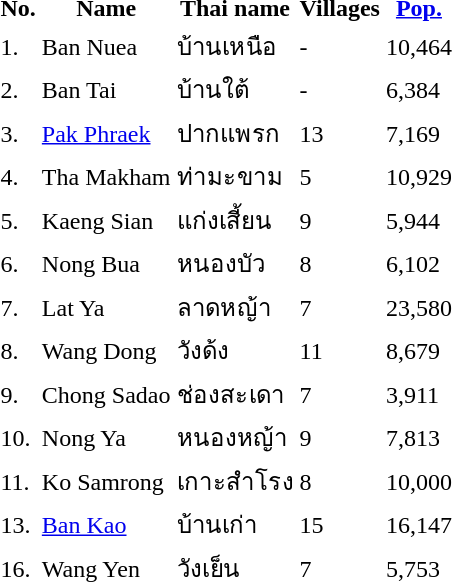<table>
<tr>
<th>No.</th>
<th>Name</th>
<th>Thai name</th>
<th>Villages</th>
<th><a href='#'>Pop.</a></th>
</tr>
<tr>
<td>1.</td>
<td>Ban Nuea</td>
<td>บ้านเหนือ</td>
<td>-</td>
<td>10,464</td>
</tr>
<tr>
<td>2.</td>
<td>Ban Tai</td>
<td>บ้านใต้</td>
<td>-</td>
<td>6,384</td>
<td></td>
</tr>
<tr>
<td>3.</td>
<td><a href='#'>Pak Phraek</a></td>
<td>ปากแพรก</td>
<td>13</td>
<td>7,169</td>
<td></td>
</tr>
<tr>
<td>4.</td>
<td>Tha Makham</td>
<td>ท่ามะขาม</td>
<td>5</td>
<td>10,929</td>
<td></td>
</tr>
<tr>
<td>5.</td>
<td>Kaeng Sian</td>
<td>แก่งเสี้ยน</td>
<td>9</td>
<td>5,944</td>
<td></td>
</tr>
<tr>
<td>6.</td>
<td>Nong Bua</td>
<td>หนองบัว</td>
<td>8</td>
<td>6,102</td>
<td></td>
</tr>
<tr>
<td>7.</td>
<td>Lat Ya</td>
<td>ลาดหญ้า</td>
<td>7</td>
<td>23,580</td>
<td></td>
</tr>
<tr>
<td>8.</td>
<td>Wang Dong</td>
<td>วังด้ง</td>
<td>11</td>
<td>8,679</td>
<td></td>
</tr>
<tr>
<td>9.</td>
<td>Chong Sadao</td>
<td>ช่องสะเดา</td>
<td>7</td>
<td>3,911</td>
<td></td>
</tr>
<tr>
<td>10.</td>
<td>Nong Ya</td>
<td>หนองหญ้า</td>
<td>9</td>
<td>7,813</td>
<td></td>
</tr>
<tr>
<td>11.</td>
<td>Ko Samrong</td>
<td>เกาะสำโรง</td>
<td>8</td>
<td>10,000</td>
<td></td>
</tr>
<tr>
<td>13.</td>
<td><a href='#'>Ban Kao</a></td>
<td>บ้านเก่า</td>
<td>15</td>
<td>16,147</td>
<td></td>
</tr>
<tr>
<td>16.</td>
<td>Wang Yen</td>
<td>วังเย็น</td>
<td>7</td>
<td>5,753</td>
<td></td>
</tr>
</table>
